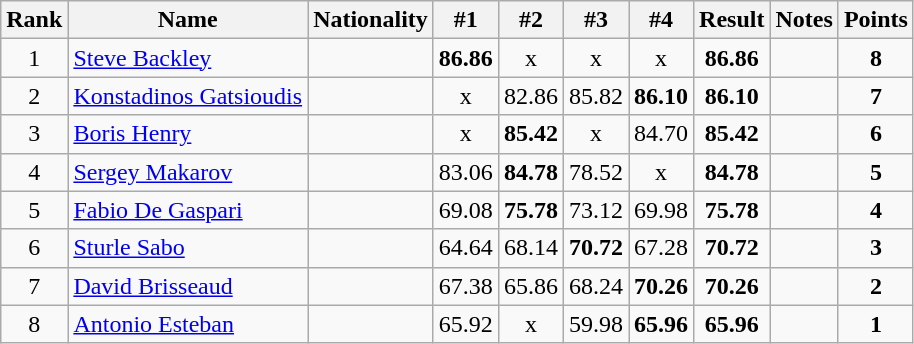<table class="wikitable sortable" style="text-align:center">
<tr>
<th>Rank</th>
<th>Name</th>
<th>Nationality</th>
<th>#1</th>
<th>#2</th>
<th>#3</th>
<th>#4</th>
<th>Result</th>
<th>Notes</th>
<th>Points</th>
</tr>
<tr>
<td>1</td>
<td align=left><a href='#'>Steve Backley</a></td>
<td align=left></td>
<td><strong>86.86</strong></td>
<td>x</td>
<td>x</td>
<td>x</td>
<td><strong>86.86</strong></td>
<td></td>
<td><strong>8</strong></td>
</tr>
<tr>
<td>2</td>
<td align=left><a href='#'>Konstadinos Gatsioudis</a></td>
<td align=left></td>
<td>x</td>
<td>82.86</td>
<td>85.82</td>
<td><strong>86.10</strong></td>
<td><strong>86.10</strong></td>
<td></td>
<td><strong>7</strong></td>
</tr>
<tr>
<td>3</td>
<td align=left><a href='#'>Boris Henry</a></td>
<td align=left></td>
<td>x</td>
<td><strong>85.42</strong></td>
<td>x</td>
<td>84.70</td>
<td><strong>85.42</strong></td>
<td></td>
<td><strong>6</strong></td>
</tr>
<tr>
<td>4</td>
<td align=left><a href='#'>Sergey Makarov</a></td>
<td align=left></td>
<td>83.06</td>
<td><strong>84.78</strong></td>
<td>78.52</td>
<td>x</td>
<td><strong>84.78</strong></td>
<td></td>
<td><strong>5</strong></td>
</tr>
<tr>
<td>5</td>
<td align=left><a href='#'>Fabio De Gaspari</a></td>
<td align=left></td>
<td>69.08</td>
<td><strong>75.78</strong></td>
<td>73.12</td>
<td>69.98</td>
<td><strong>75.78</strong></td>
<td></td>
<td><strong>4</strong></td>
</tr>
<tr>
<td>6</td>
<td align=left><a href='#'>Sturle Sabo</a></td>
<td align=left></td>
<td>64.64</td>
<td>68.14</td>
<td><strong>70.72</strong></td>
<td>67.28</td>
<td><strong>70.72</strong></td>
<td></td>
<td><strong>3</strong></td>
</tr>
<tr>
<td>7</td>
<td align=left><a href='#'>David Brisseaud</a></td>
<td align=left></td>
<td>67.38</td>
<td>65.86</td>
<td>68.24</td>
<td><strong>70.26</strong></td>
<td><strong>70.26</strong></td>
<td></td>
<td><strong>2</strong></td>
</tr>
<tr>
<td>8</td>
<td align=left><a href='#'>Antonio Esteban</a></td>
<td align=left></td>
<td>65.92</td>
<td>x</td>
<td>59.98</td>
<td><strong>65.96</strong></td>
<td><strong>65.96</strong></td>
<td></td>
<td><strong>1</strong></td>
</tr>
</table>
